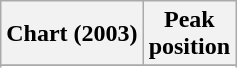<table class="wikitable sortable plainrowheaders" style="text-align:center">
<tr>
<th scope="col">Chart (2003)</th>
<th scope="col">Peak<br>position</th>
</tr>
<tr>
</tr>
<tr>
</tr>
</table>
